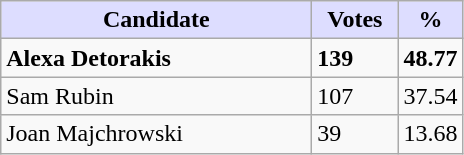<table class="wikitable">
<tr>
<th style="background:#ddf; width:200px;">Candidate</th>
<th style="background:#ddf; width:50px;">Votes</th>
<th style="background:#ddf; width:30px;">%</th>
</tr>
<tr>
<td><strong>Alexa Detorakis</strong></td>
<td><strong>139</strong></td>
<td><strong>48.77</strong></td>
</tr>
<tr>
<td>Sam Rubin</td>
<td>107</td>
<td>37.54</td>
</tr>
<tr>
<td>Joan Majchrowski</td>
<td>39</td>
<td>13.68</td>
</tr>
</table>
